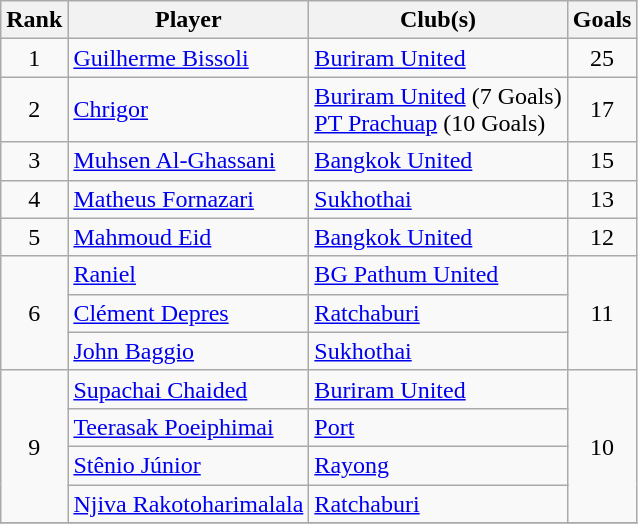<table class="wikitable" style="text-align:center">
<tr>
<th>Rank</th>
<th>Player</th>
<th>Club(s)</th>
<th>Goals</th>
</tr>
<tr>
<td>1</td>
<td align="left"> <a href='#'>Guilherme Bissoli</a></td>
<td align="left"><a href='#'>Buriram United</a></td>
<td>25</td>
</tr>
<tr>
<td>2</td>
<td align="left"> <a href='#'>Chrigor</a></td>
<td align="left"><a href='#'>Buriram United</a> (7 Goals)<br><a href='#'>PT Prachuap</a> (10 Goals)</td>
<td>17</td>
</tr>
<tr>
<td>3</td>
<td align="left"> <a href='#'>Muhsen Al-Ghassani</a></td>
<td align="left"><a href='#'>Bangkok United</a></td>
<td>15</td>
</tr>
<tr>
<td>4</td>
<td align="left"> <a href='#'>Matheus Fornazari</a></td>
<td align="left"><a href='#'>Sukhothai</a></td>
<td>13</td>
</tr>
<tr>
<td>5</td>
<td align="left"> <a href='#'>Mahmoud Eid</a></td>
<td align="left"><a href='#'>Bangkok United</a></td>
<td>12</td>
</tr>
<tr>
<td rowspan="3">6</td>
<td align="left"> <a href='#'>Raniel</a></td>
<td align="left"><a href='#'>BG Pathum United</a></td>
<td rowspan="3">11</td>
</tr>
<tr>
<td align="left"> <a href='#'>Clément Depres</a></td>
<td align="left"><a href='#'>Ratchaburi</a></td>
</tr>
<tr>
<td align="left"> <a href='#'>John Baggio</a></td>
<td align="left"><a href='#'>Sukhothai</a></td>
</tr>
<tr>
<td rowspan="4">9</td>
<td align="left"> <a href='#'>Supachai Chaided</a></td>
<td align="left"><a href='#'>Buriram United</a></td>
<td rowspan="4">10</td>
</tr>
<tr>
<td align="left"> <a href='#'>Teerasak Poeiphimai</a></td>
<td align="left"><a href='#'>Port</a></td>
</tr>
<tr>
<td align="left"> <a href='#'>Stênio Júnior</a></td>
<td align="left"><a href='#'>Rayong</a></td>
</tr>
<tr>
<td align="left"> <a href='#'>Njiva Rakotoharimalala</a></td>
<td align="left"><a href='#'>Ratchaburi</a></td>
</tr>
<tr>
</tr>
</table>
